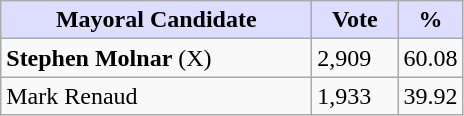<table class="wikitable">
<tr>
<th style="background:#ddf; width:200px;">Mayoral Candidate</th>
<th style="background:#ddf; width:50px;">Vote</th>
<th style="background:#ddf; width:30px;">%</th>
</tr>
<tr>
<td><strong>Stephen Molnar</strong> (X)</td>
<td>2,909</td>
<td>60.08</td>
</tr>
<tr>
<td>Mark Renaud</td>
<td>1,933</td>
<td>39.92</td>
</tr>
</table>
